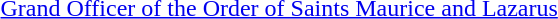<table>
<tr>
<td rowspan=2 style="width:60px; vertical-align:top;"></td>
<td><a href='#'>Grand Officer of the Order of Saints Maurice and Lazarus</a></td>
</tr>
<tr>
<td></td>
</tr>
</table>
